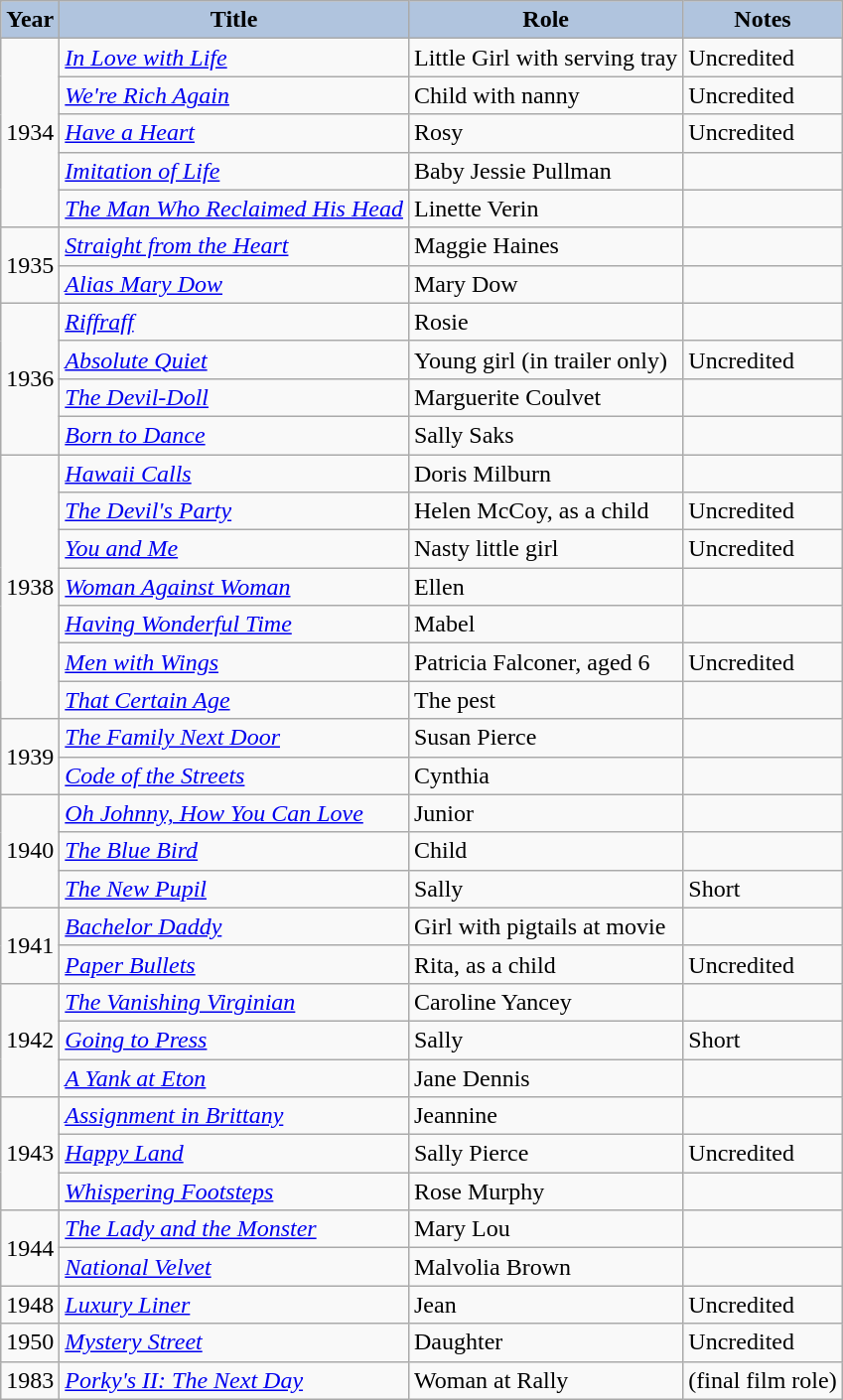<table class="wikitable">
<tr>
<th style="background:#B0C4DE;">Year</th>
<th style="background:#B0C4DE;">Title</th>
<th style="background:#B0C4DE;">Role</th>
<th style="background:#B0C4DE;">Notes</th>
</tr>
<tr>
<td rowspan=5>1934</td>
<td><em><a href='#'>In Love with Life</a></em></td>
<td>Little Girl with serving tray</td>
<td>Uncredited</td>
</tr>
<tr>
<td><em><a href='#'>We're Rich Again</a></em></td>
<td>Child with nanny</td>
<td>Uncredited</td>
</tr>
<tr>
<td><em><a href='#'>Have a Heart</a></em></td>
<td>Rosy</td>
<td>Uncredited</td>
</tr>
<tr>
<td><em><a href='#'>Imitation of Life</a></em></td>
<td>Baby Jessie Pullman</td>
<td></td>
</tr>
<tr>
<td><em><a href='#'>The Man Who Reclaimed His Head</a></em></td>
<td>Linette Verin</td>
<td></td>
</tr>
<tr>
<td rowspan=2>1935</td>
<td><em><a href='#'>Straight from the Heart</a></em></td>
<td>Maggie Haines</td>
<td></td>
</tr>
<tr>
<td><em><a href='#'>Alias Mary Dow</a></em></td>
<td>Mary Dow</td>
<td></td>
</tr>
<tr>
<td rowspan=4>1936</td>
<td><em><a href='#'>Riffraff</a></em></td>
<td>Rosie</td>
<td></td>
</tr>
<tr>
<td><em><a href='#'>Absolute Quiet</a></em></td>
<td>Young girl (in trailer only)</td>
<td>Uncredited</td>
</tr>
<tr>
<td><em><a href='#'>The Devil-Doll</a></em></td>
<td>Marguerite Coulvet</td>
<td></td>
</tr>
<tr>
<td><em><a href='#'>Born to Dance</a></em></td>
<td>Sally Saks</td>
<td></td>
</tr>
<tr>
<td rowspan=7>1938</td>
<td><em><a href='#'>Hawaii Calls</a></em></td>
<td>Doris Milburn</td>
<td></td>
</tr>
<tr>
<td><em><a href='#'>The Devil's Party</a></em></td>
<td>Helen McCoy, as a child</td>
<td>Uncredited</td>
</tr>
<tr>
<td><em><a href='#'>You and Me</a></em></td>
<td>Nasty little girl</td>
<td>Uncredited</td>
</tr>
<tr>
<td><em><a href='#'>Woman Against Woman</a></em></td>
<td>Ellen</td>
<td></td>
</tr>
<tr>
<td><em><a href='#'>Having Wonderful Time</a></em></td>
<td>Mabel</td>
<td></td>
</tr>
<tr>
<td><em><a href='#'>Men with Wings</a></em></td>
<td>Patricia Falconer, aged 6</td>
<td>Uncredited</td>
</tr>
<tr>
<td><em><a href='#'>That Certain Age</a></em></td>
<td>The pest</td>
<td></td>
</tr>
<tr>
<td rowspan=2>1939</td>
<td><em><a href='#'>The Family Next Door</a></em></td>
<td>Susan Pierce</td>
<td></td>
</tr>
<tr>
<td><em><a href='#'>Code of the Streets</a></em></td>
<td>Cynthia</td>
<td></td>
</tr>
<tr>
<td rowspan=3>1940</td>
<td><em><a href='#'>Oh Johnny, How You Can Love</a></em></td>
<td>Junior</td>
<td></td>
</tr>
<tr>
<td><em><a href='#'>The Blue Bird</a></em></td>
<td>Child</td>
<td></td>
</tr>
<tr>
<td><em><a href='#'>The New Pupil</a></em></td>
<td>Sally</td>
<td>Short</td>
</tr>
<tr>
<td rowspan=2>1941</td>
<td><em><a href='#'>Bachelor Daddy</a></em></td>
<td>Girl with pigtails at movie</td>
<td></td>
</tr>
<tr>
<td><em><a href='#'>Paper Bullets</a></em></td>
<td>Rita, as a child</td>
<td>Uncredited</td>
</tr>
<tr>
<td rowspan=3>1942</td>
<td><em><a href='#'>The Vanishing Virginian</a></em></td>
<td>Caroline Yancey</td>
<td></td>
</tr>
<tr>
<td><em><a href='#'>Going to Press</a></em></td>
<td>Sally</td>
<td>Short</td>
</tr>
<tr>
<td><em><a href='#'>A Yank at Eton</a></em></td>
<td>Jane Dennis</td>
<td></td>
</tr>
<tr>
<td rowspan=3>1943</td>
<td><em><a href='#'>Assignment in Brittany</a></em></td>
<td>Jeannine</td>
<td></td>
</tr>
<tr>
<td><em><a href='#'>Happy Land</a></em></td>
<td>Sally Pierce</td>
<td>Uncredited</td>
</tr>
<tr>
<td><em><a href='#'>Whispering Footsteps</a></em></td>
<td>Rose Murphy</td>
<td></td>
</tr>
<tr>
<td rowspan=2>1944</td>
<td><em><a href='#'>The Lady and the Monster</a></em></td>
<td>Mary Lou</td>
<td></td>
</tr>
<tr>
<td><em><a href='#'>National Velvet</a></em></td>
<td>Malvolia Brown</td>
<td></td>
</tr>
<tr>
<td rowspan=1>1948</td>
<td><em><a href='#'>Luxury Liner</a></em></td>
<td>Jean</td>
<td>Uncredited</td>
</tr>
<tr>
<td rowspan=1>1950</td>
<td><em><a href='#'>Mystery Street</a></em></td>
<td>Daughter</td>
<td>Uncredited</td>
</tr>
<tr>
<td rowspan=1>1983</td>
<td><em><a href='#'>Porky's II: The Next Day</a></em></td>
<td>Woman at Rally</td>
<td>(final film role)</td>
</tr>
</table>
